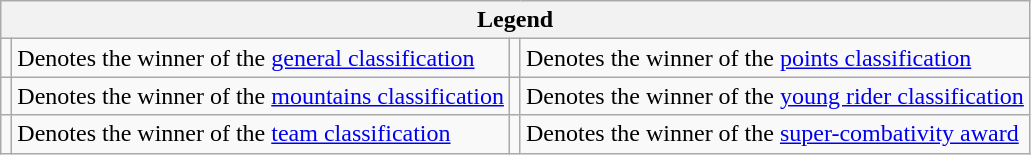<table class="wikitable">
<tr>
<th scope="col" colspan="4">Legend</th>
</tr>
<tr>
<td></td>
<td>Denotes the winner of the <a href='#'>general classification</a></td>
<td></td>
<td>Denotes the winner of the <a href='#'>points classification</a></td>
</tr>
<tr>
<td></td>
<td>Denotes the winner of the <a href='#'>mountains classification</a></td>
<td></td>
<td>Denotes the winner of the <a href='#'>young rider classification</a></td>
</tr>
<tr>
<td></td>
<td>Denotes the winner of the <a href='#'>team classification</a></td>
<td></td>
<td>Denotes the winner of the <a href='#'>super-combativity award</a></td>
</tr>
</table>
